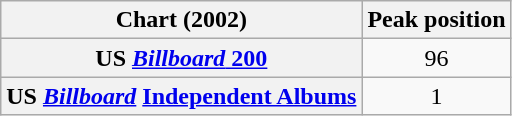<table class="wikitable plainrowheaders sortable" style="text-align:center">
<tr>
<th>Chart (2002)</th>
<th>Peak position</th>
</tr>
<tr>
<th scope="row">US <a href='#'><em>Billboard</em> 200</a></th>
<td>96</td>
</tr>
<tr>
<th scope="row">US <a href='#'><em>Billboard</em></a> <a href='#'>Independent Albums</a></th>
<td>1</td>
</tr>
</table>
